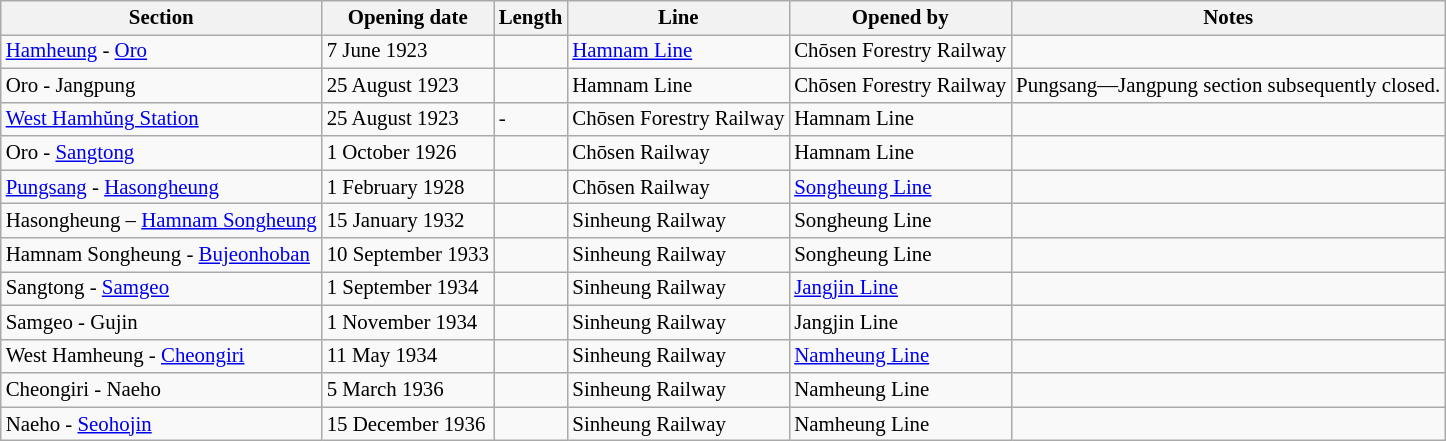<table class="wikitable" style="font-size:87%;">
<tr>
<th>Section</th>
<th>Opening date</th>
<th>Length</th>
<th>Line</th>
<th>Opened by</th>
<th>Notes</th>
</tr>
<tr>
<td><a href='#'>Hamheung</a> - <a href='#'>Oro</a></td>
<td>7 June 1923</td>
<td></td>
<td><a href='#'>Hamnam Line</a></td>
<td>Chōsen Forestry Railway</td>
<td></td>
</tr>
<tr>
<td>Oro - Jangpung</td>
<td>25 August 1923</td>
<td></td>
<td>Hamnam Line</td>
<td>Chōsen Forestry Railway</td>
<td>Pungsang—Jangpung section subsequently closed.</td>
</tr>
<tr>
<td><a href='#'>West Hamhŭng Station</a></td>
<td>25 August 1923</td>
<td>-</td>
<td>Chōsen Forestry Railway</td>
<td>Hamnam Line</td>
<td></td>
</tr>
<tr>
<td>Oro - <a href='#'>Sangtong</a></td>
<td>1 October 1926</td>
<td></td>
<td>Chōsen Railway</td>
<td>Hamnam Line</td>
<td></td>
</tr>
<tr>
<td><a href='#'>Pungsang</a> - <a href='#'>Hasongheung</a></td>
<td>1 February 1928</td>
<td></td>
<td>Chōsen Railway</td>
<td><a href='#'>Songheung Line</a></td>
<td></td>
</tr>
<tr>
<td>Hasongheung – <a href='#'>Hamnam Songheung</a></td>
<td>15 January 1932</td>
<td></td>
<td>Sinheung Railway</td>
<td>Songheung Line</td>
<td></td>
</tr>
<tr>
<td>Hamnam Songheung - <a href='#'>Bujeonhoban</a></td>
<td>10 September 1933</td>
<td></td>
<td>Sinheung Railway</td>
<td>Songheung Line</td>
<td></td>
</tr>
<tr>
<td>Sangtong - <a href='#'>Samgeo</a></td>
<td>1 September 1934</td>
<td></td>
<td>Sinheung Railway</td>
<td><a href='#'>Jangjin Line</a></td>
<td></td>
</tr>
<tr>
<td>Samgeo - Gujin</td>
<td>1 November 1934</td>
<td></td>
<td>Sinheung Railway</td>
<td>Jangjin Line</td>
<td></td>
</tr>
<tr>
<td>West Hamheung - <a href='#'>Cheongiri</a></td>
<td>11 May 1934</td>
<td></td>
<td>Sinheung Railway</td>
<td><a href='#'>Namheung Line</a></td>
<td></td>
</tr>
<tr>
<td>Cheongiri - Naeho</td>
<td>5 March 1936</td>
<td></td>
<td>Sinheung Railway</td>
<td>Namheung Line</td>
<td></td>
</tr>
<tr>
<td>Naeho - <a href='#'>Seohojin</a></td>
<td>15 December 1936</td>
<td></td>
<td>Sinheung Railway</td>
<td>Namheung Line</td>
<td></td>
</tr>
</table>
